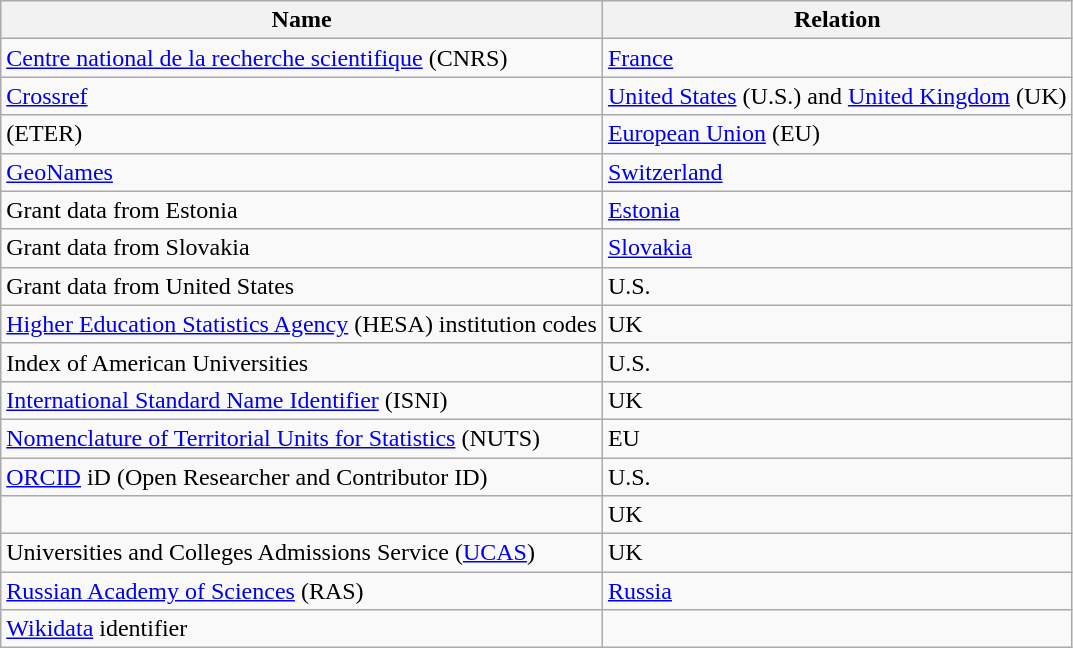<table class="wikitable sortable">
<tr>
<th>Name</th>
<th>Relation</th>
</tr>
<tr>
<td><a href='#'>Centre national de la recherche scientifique</a> (CNRS)</td>
<td><a href='#'>France</a></td>
</tr>
<tr>
<td><a href='#'>Crossref</a></td>
<td><a href='#'>United States</a> (U.S.) and <a href='#'>United Kingdom</a> (UK)</td>
</tr>
<tr>
<td> (ETER)</td>
<td><a href='#'>European Union</a> (EU)</td>
</tr>
<tr>
<td><a href='#'>GeoNames</a></td>
<td><a href='#'>Switzerland</a></td>
</tr>
<tr>
<td>Grant data from Estonia</td>
<td><a href='#'>Estonia</a></td>
</tr>
<tr>
<td>Grant data from Slovakia</td>
<td><a href='#'>Slovakia</a></td>
</tr>
<tr>
<td>Grant data from United States</td>
<td>U.S.</td>
</tr>
<tr>
<td><a href='#'>Higher Education Statistics Agency</a> (HESA) institution codes</td>
<td>UK</td>
</tr>
<tr>
<td>Index of American Universities</td>
<td>U.S.</td>
</tr>
<tr>
<td><a href='#'>International Standard Name Identifier</a> (ISNI)</td>
<td>UK</td>
</tr>
<tr>
<td><a href='#'>Nomenclature of Territorial Units for Statistics</a> (NUTS)</td>
<td>EU</td>
</tr>
<tr>
<td><a href='#'>ORCID</a> iD (Open Researcher and Contributor ID)</td>
<td>U.S.</td>
</tr>
<tr>
<td></td>
<td>UK</td>
</tr>
<tr>
<td>Universities and Colleges Admissions Service (<a href='#'>UCAS</a>)</td>
<td>UK</td>
</tr>
<tr>
<td><a href='#'>Russian Academy of Sciences</a> (RAS)</td>
<td><a href='#'>Russia</a></td>
</tr>
<tr>
<td><a href='#'>Wikidata</a> identifier</td>
<td></td>
</tr>
</table>
